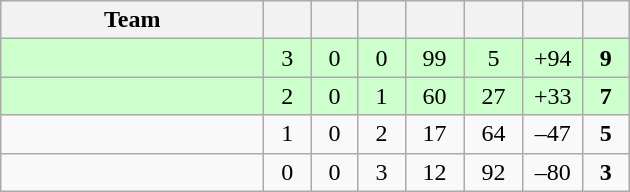<table class="wikitable" style="text-align:center;">
<tr>
<th style="width:10.5em;">Team</th>
<th style="width:1.5em;"></th>
<th style="width:1.5em;"></th>
<th style="width:1.5em;"></th>
<th style="width:2.0em;"></th>
<th style="width:2.0em;"></th>
<th style="width:2.0em;"></th>
<th style="width:1.5em;"></th>
</tr>
<tr bgcolor="#cfc">
<td align="left"></td>
<td>3</td>
<td>0</td>
<td>0</td>
<td>99</td>
<td>5</td>
<td>+94</td>
<td><strong>9</strong></td>
</tr>
<tr bgcolor="#cfc">
<td align="left"></td>
<td>2</td>
<td>0</td>
<td>1</td>
<td>60</td>
<td>27</td>
<td>+33</td>
<td><strong>7</strong></td>
</tr>
<tr>
<td align="left"></td>
<td>1</td>
<td>0</td>
<td>2</td>
<td>17</td>
<td>64</td>
<td>–47</td>
<td><strong>5</strong></td>
</tr>
<tr>
<td align="left"></td>
<td>0</td>
<td>0</td>
<td>3</td>
<td>12</td>
<td>92</td>
<td>–80</td>
<td><strong>3</strong></td>
</tr>
</table>
